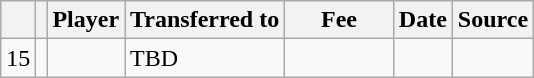<table class="wikitable plainrowheaders sortable">
<tr>
<th></th>
<th></th>
<th scope=col>Player</th>
<th>Transferred to</th>
<th !scope=col; style="width: 65px;">Fee</th>
<th scope=col>Date</th>
<th scope=col>Source</th>
</tr>
<tr>
<td align=center>15</td>
<td align=center></td>
<td></td>
<td>TBD</td>
<td></td>
<td></td>
<td></td>
</tr>
</table>
